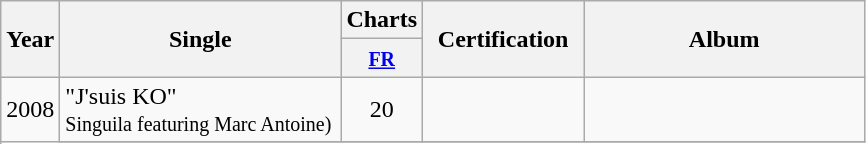<table class="wikitable">
<tr>
<th align="center" rowspan="2">Year</th>
<th align="center" rowspan="2" width="180">Single</th>
<th align="center" colspan="1">Charts</th>
<th align="center" rowspan="2" width="100">Certification</th>
<th align="center" rowspan="2" width="180">Album</th>
</tr>
<tr>
<th width="20"><small><a href='#'>FR</a></small><br></th>
</tr>
<tr>
<td align="center" rowspan="3">2008</td>
<td>"J'suis KO" <br><small> Singuila featuring Marc Antoine)</small></td>
<td align="center">20</td>
<td align="center"></td>
<td align="center" rowspan="1"></td>
</tr>
<tr>
</tr>
</table>
